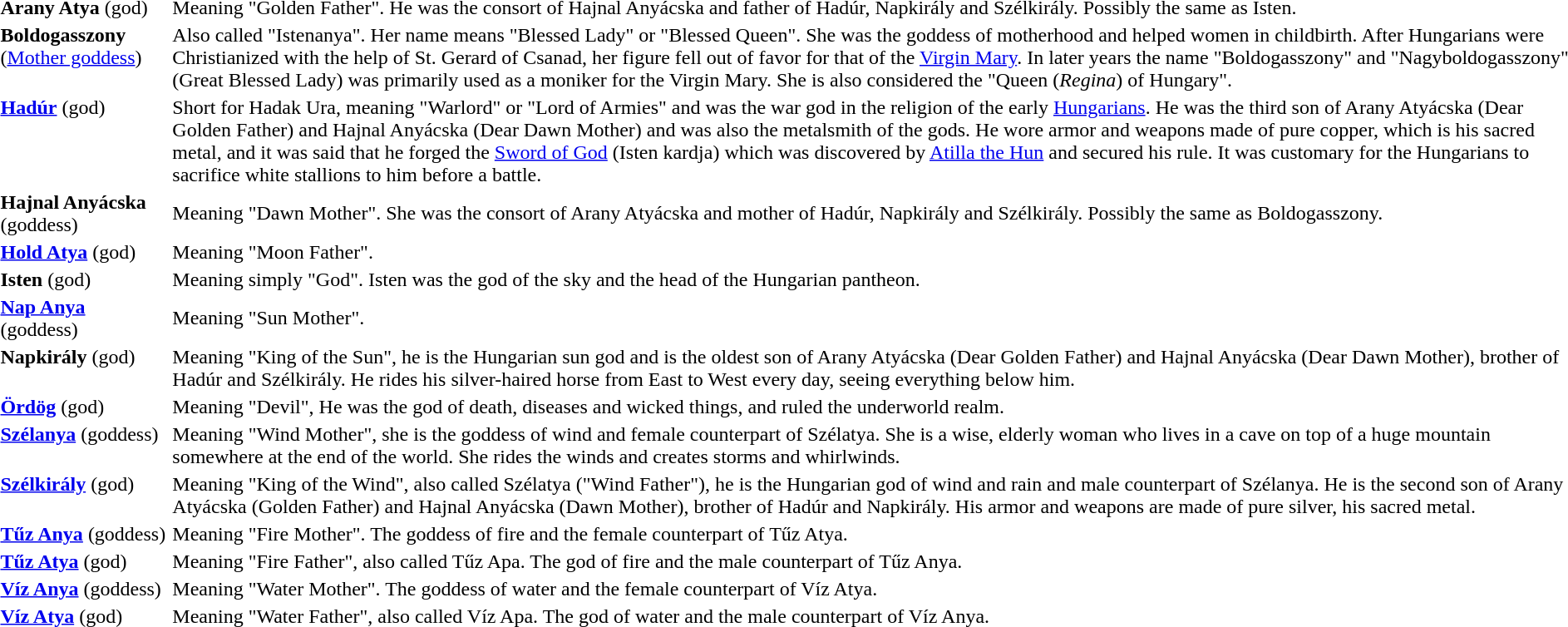<table border=0>
<tr>
<td valign=top><strong>Arany Atya</strong> (god)</td>
<td>Meaning "Golden Father". He was the consort of Hajnal Anyácska and father of Hadúr, Napkirály and Szélkirály. Possibly the same as Isten.</td>
</tr>
<tr>
<td valign=top><strong>Boldogasszony</strong> (<a href='#'>Mother goddess</a>)</td>
<td>Also called "Istenanya". Her name means "Blessed Lady" or "Blessed Queen". She was the goddess of motherhood and helped women in childbirth. After Hungarians were Christianized with the help of St. Gerard of Csanad, her figure fell out of favor for that of the <a href='#'>Virgin Mary</a>. In later years the name "Boldogasszony" and "Nagyboldogasszony" (Great Blessed Lady) was primarily used as a moniker for the Virgin Mary. She is also considered the "Queen (<em>Regina</em>) of Hungary".</td>
</tr>
<tr>
<td valign=top><strong><a href='#'>Hadúr</a></strong> (god)</td>
<td>Short for Hadak Ura, meaning "Warlord" or "Lord of Armies" and was the war god in the religion of the early <a href='#'>Hungarians</a>. He was the third son of Arany Atyácska (Dear Golden Father) and Hajnal Anyácska (Dear Dawn Mother) and was also the metalsmith of the gods. He wore armor and weapons made of pure copper, which is his sacred metal, and it was said that he forged the <a href='#'>Sword of God</a> (Isten kardja) which was discovered by <a href='#'>Atilla the Hun</a> and secured his rule. It was customary for the Hungarians to sacrifice white stallions to him before a battle.</td>
</tr>
<tr>
<td valign=top><strong>Hajnal Anyácska</strong> (goddess)</td>
<td>Meaning "Dawn Mother". She was the consort of Arany Atyácska and mother of Hadúr, Napkirály and Szélkirály. Possibly the same as Boldogasszony.</td>
</tr>
<tr>
<td valign=top><strong><a href='#'>Hold Atya</a></strong> (god)</td>
<td>Meaning "Moon Father".</td>
</tr>
<tr>
<td valign=top><strong>Isten</strong> (god)</td>
<td>Meaning simply "God". Isten was the god of the sky and the head of the Hungarian pantheon.</td>
</tr>
<tr>
<td valign=top><strong><a href='#'>Nap Anya</a></strong> (goddess)</td>
<td>Meaning "Sun Mother".</td>
</tr>
<tr>
<td valign=top><strong>Napkirály</strong> (god)</td>
<td>Meaning "King of the Sun", he is the Hungarian sun god and is the oldest son of Arany Atyácska (Dear Golden Father) and Hajnal Anyácska (Dear Dawn Mother), brother of Hadúr and Szélkirály. He rides his silver-haired horse from East to West every day, seeing everything below him.</td>
</tr>
<tr>
<td valign=top><strong><a href='#'>Ördög</a></strong> (god)</td>
<td>Meaning "Devil", He was the god of death, diseases and wicked things, and ruled the underworld realm.</td>
</tr>
<tr>
<td valign=top><strong><a href='#'>Szélanya</a></strong> (goddess)</td>
<td>Meaning "Wind Mother", she is the goddess of wind and female counterpart of Szélatya. She is a wise, elderly woman who lives in a cave on top of a huge mountain somewhere at the end of the world. She rides the winds and creates storms and whirlwinds.</td>
</tr>
<tr>
<td valign=top><strong><a href='#'>Szélkirály</a></strong> (god)</td>
<td>Meaning "King of the Wind", also called Szélatya ("Wind Father"), he is the Hungarian god of wind and rain and male counterpart of Szélanya. He is the second son of Arany Atyácska (Golden Father) and Hajnal Anyácska (Dawn Mother), brother of Hadúr and Napkirály. His armor and weapons are made of pure silver, his sacred metal.</td>
</tr>
<tr>
<td valign=top><strong><a href='#'>Tűz Anya</a></strong> (goddess)</td>
<td>Meaning "Fire Mother". The goddess of fire and the female counterpart of Tűz Atya.</td>
</tr>
<tr>
<td valign=top><strong><a href='#'>Tűz Atya</a></strong> (god)</td>
<td>Meaning "Fire Father", also called Tűz Apa. The god of fire and the male counterpart of Tűz Anya.</td>
</tr>
<tr>
<td valign=top><strong><a href='#'>Víz Anya</a></strong> (goddess)</td>
<td>Meaning "Water Mother". The goddess of water and the female counterpart of Víz Atya.</td>
</tr>
<tr>
<td valign=top><strong><a href='#'>Víz Atya</a></strong> (god)</td>
<td>Meaning "Water Father", also called Víz Apa. The god of water and the male counterpart of Víz Anya.</td>
</tr>
<tr>
</tr>
</table>
